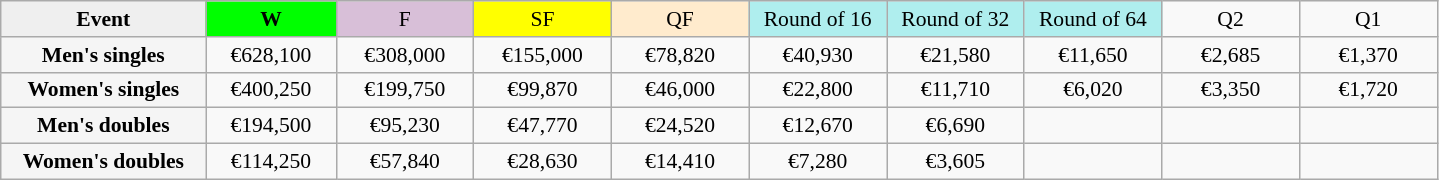<table class=wikitable style=font-size:90%;text-align:center>
<tr>
<td width=130 bgcolor=efefef><strong>Event</strong></td>
<td width=80 bgcolor=lime><strong>W</strong></td>
<td width=85 bgcolor=thistle>F</td>
<td width=85 bgcolor=ffff00>SF</td>
<td width=85 bgcolor=ffebcd>QF</td>
<td width=85 bgcolor=afeeee>Round of 16</td>
<td width=85 bgcolor=afeeee>Round of 32</td>
<td width=85 bgcolor=afeeee>Round of 64</td>
<td width=85>Q2</td>
<td width=85>Q1</td>
</tr>
<tr>
<th style=background:#f5f5f5>Men's singles</th>
<td>€628,100</td>
<td>€308,000</td>
<td>€155,000</td>
<td>€78,820</td>
<td>€40,930</td>
<td>€21,580</td>
<td>€11,650</td>
<td>€2,685</td>
<td>€1,370</td>
</tr>
<tr>
<th style=background:#f5f5f5>Women's singles</th>
<td>€400,250</td>
<td>€199,750</td>
<td>€99,870</td>
<td>€46,000</td>
<td>€22,800</td>
<td>€11,710</td>
<td>€6,020</td>
<td>€3,350</td>
<td>€1,720</td>
</tr>
<tr>
<th style=background:#f5f5f5>Men's doubles</th>
<td>€194,500</td>
<td>€95,230</td>
<td>€47,770</td>
<td>€24,520</td>
<td>€12,670</td>
<td>€6,690</td>
<td></td>
<td></td>
<td></td>
</tr>
<tr>
<th style=background:#f5f5f5>Women's doubles</th>
<td>€114,250</td>
<td>€57,840</td>
<td>€28,630</td>
<td>€14,410</td>
<td>€7,280</td>
<td>€3,605</td>
<td></td>
<td></td>
<td></td>
</tr>
</table>
